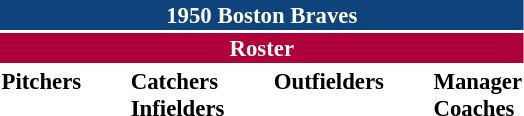<table class="toccolours" style="font-size: 95%;">
<tr>
<th colspan="10" style="background-color: #0f437c; color: white; text-align: center;">1950 Boston Braves</th>
</tr>
<tr>
<td colspan="10" style="background-color: #af0039; color: white; text-align: center;"><strong>Roster</strong></td>
</tr>
<tr>
<td valign="top"><strong>Pitchers</strong><br>














</td>
<td width="25px"></td>
<td valign="top"><strong>Catchers</strong><br>



<strong>Infielders</strong>







</td>
<td width="25px"></td>
<td valign="top"><strong>Outfielders</strong><br>





</td>
<td width="25px"></td>
<td valign="top"><strong>Manager</strong><br>
<strong>Coaches</strong>



</td>
</tr>
</table>
